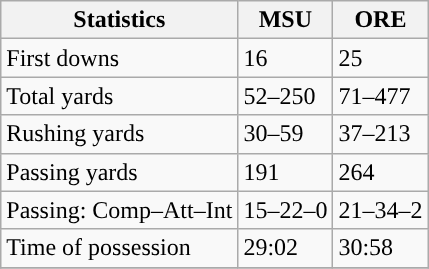<table class="wikitable" style="float: left;">
<tr>
<th>Statistics</th>
<th>MSU</th>
<th>ORE</th>
</tr>
<tr>
<td>First downs</td>
<td>16</td>
<td>25</td>
</tr>
<tr>
<td>Total yards</td>
<td>52–250</td>
<td>71–477</td>
</tr>
<tr>
<td>Rushing yards</td>
<td>30–59</td>
<td>37–213</td>
</tr>
<tr>
<td>Passing yards</td>
<td>191</td>
<td>264</td>
</tr>
<tr>
<td>Passing: Comp–Att–Int</td>
<td>15–22–0</td>
<td>21–34–2</td>
</tr>
<tr>
<td>Time of possession</td>
<td>29:02</td>
<td>30:58</td>
</tr>
<tr>
</tr>
</table>
